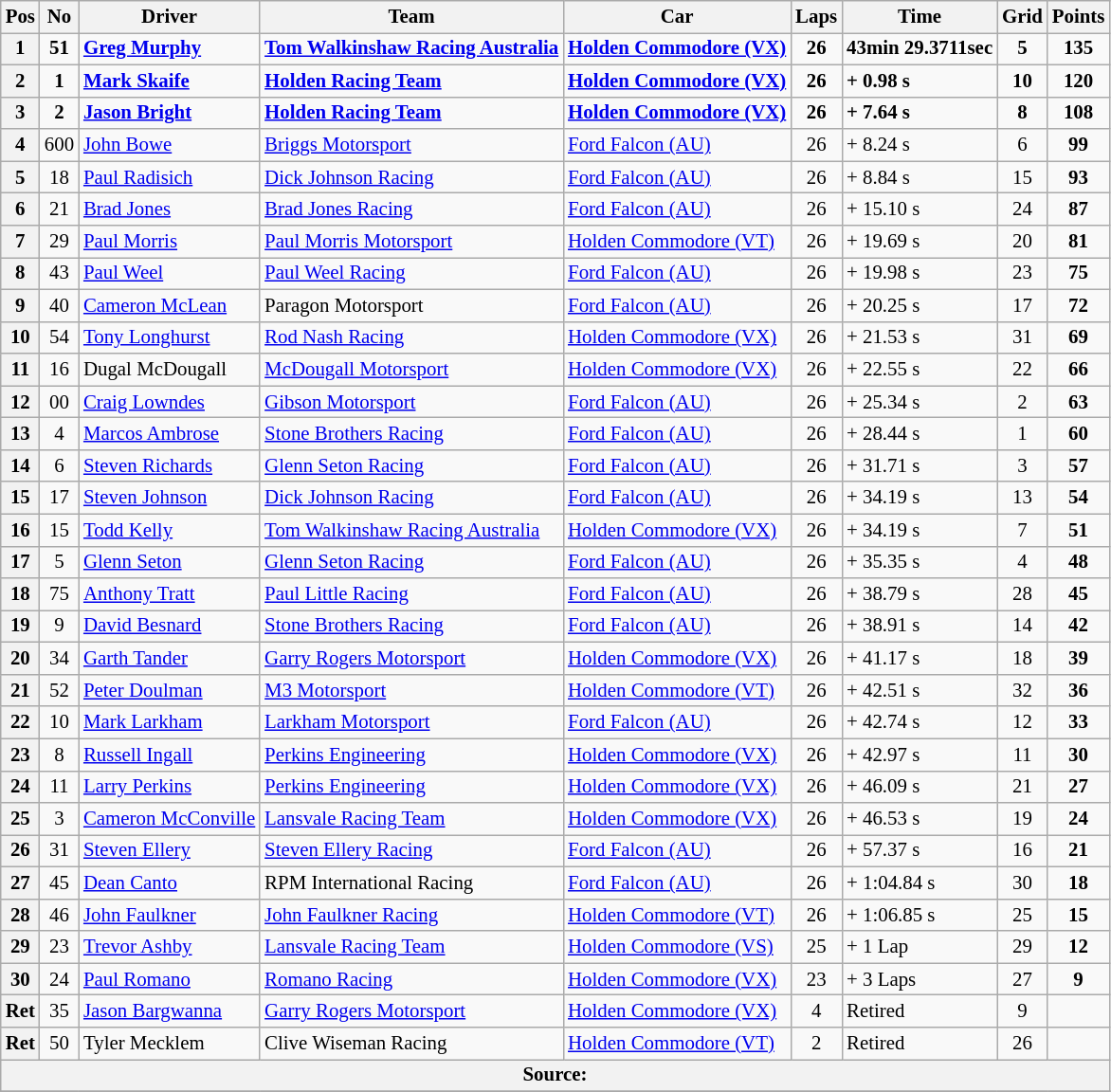<table class="wikitable" style="font-size: 87%;">
<tr>
<th>Pos</th>
<th>No</th>
<th>Driver</th>
<th>Team</th>
<th>Car</th>
<th>Laps</th>
<th>Time</th>
<th>Grid</th>
<th>Points</th>
</tr>
<tr>
<th>1</th>
<td align=center><strong>51</strong></td>
<td> <strong><a href='#'>Greg Murphy</a></strong></td>
<td><strong><a href='#'>Tom Walkinshaw Racing Australia</a></strong></td>
<td><strong><a href='#'>Holden Commodore (VX)</a></strong></td>
<td align=center><strong>26</strong></td>
<td><strong>43min 29.3711sec</strong></td>
<td align=center><strong>5</strong></td>
<td align=center><strong>135</strong></td>
</tr>
<tr>
<th>2</th>
<td align=center><strong>1</strong></td>
<td> <strong><a href='#'>Mark Skaife</a></strong></td>
<td><strong><a href='#'>Holden Racing Team</a></strong></td>
<td><strong><a href='#'>Holden Commodore (VX)</a></strong></td>
<td align=center><strong>26</strong></td>
<td><strong>+ 0.98 s</strong></td>
<td align=center><strong>10</strong></td>
<td align=center><strong>120</strong></td>
</tr>
<tr>
<th>3</th>
<td align=center><strong>2</strong></td>
<td> <strong><a href='#'>Jason Bright</a></strong></td>
<td><strong><a href='#'>Holden Racing Team</a></strong></td>
<td><strong><a href='#'>Holden Commodore (VX)</a></strong></td>
<td align=center><strong>26</strong></td>
<td><strong>+ 7.64 s</strong></td>
<td align=center><strong>8</strong></td>
<td align=center><strong>108</strong></td>
</tr>
<tr>
<th>4</th>
<td align=center>600</td>
<td> <a href='#'>John Bowe</a></td>
<td><a href='#'>Briggs Motorsport</a></td>
<td><a href='#'>Ford Falcon (AU)</a></td>
<td align=center>26</td>
<td>+ 8.24 s</td>
<td align=center>6</td>
<td align=center><strong>99</strong></td>
</tr>
<tr>
<th>5</th>
<td align=center>18</td>
<td> <a href='#'>Paul Radisich</a></td>
<td><a href='#'>Dick Johnson Racing</a></td>
<td><a href='#'>Ford Falcon (AU)</a></td>
<td align=center>26</td>
<td>+ 8.84 s</td>
<td align=center>15</td>
<td align=center><strong>93</strong></td>
</tr>
<tr>
<th>6</th>
<td align=center>21</td>
<td> <a href='#'>Brad Jones</a></td>
<td><a href='#'>Brad Jones Racing</a></td>
<td><a href='#'>Ford Falcon (AU)</a></td>
<td align=center>26</td>
<td>+ 15.10 s</td>
<td align=center>24</td>
<td align=center><strong>87</strong></td>
</tr>
<tr>
<th>7</th>
<td align=center>29</td>
<td> <a href='#'>Paul Morris</a></td>
<td><a href='#'>Paul Morris Motorsport</a></td>
<td><a href='#'>Holden Commodore (VT)</a></td>
<td align=center>26</td>
<td>+ 19.69 s</td>
<td align=center>20</td>
<td align=center><strong>81</strong></td>
</tr>
<tr>
<th>8</th>
<td align=center>43</td>
<td> <a href='#'>Paul Weel</a></td>
<td><a href='#'>Paul Weel Racing</a></td>
<td><a href='#'>Ford Falcon (AU)</a></td>
<td align=center>26</td>
<td>+ 19.98 s</td>
<td align=center>23</td>
<td align=center><strong>75</strong></td>
</tr>
<tr>
<th>9</th>
<td align=center>40</td>
<td> <a href='#'>Cameron McLean</a></td>
<td>Paragon Motorsport</td>
<td><a href='#'>Ford Falcon (AU)</a></td>
<td align=center>26</td>
<td>+ 20.25 s</td>
<td align=center>17</td>
<td align=center><strong>72</strong></td>
</tr>
<tr>
<th>10</th>
<td align=center>54</td>
<td> <a href='#'>Tony Longhurst</a></td>
<td><a href='#'>Rod Nash Racing</a></td>
<td><a href='#'>Holden Commodore (VX)</a></td>
<td align=center>26</td>
<td>+ 21.53 s</td>
<td align=center>31</td>
<td align=center><strong>69</strong></td>
</tr>
<tr>
<th>11</th>
<td align=center>16</td>
<td> Dugal McDougall</td>
<td><a href='#'>McDougall Motorsport</a></td>
<td><a href='#'>Holden Commodore (VX)</a></td>
<td align=center>26</td>
<td>+ 22.55 s</td>
<td align=center>22</td>
<td align=center><strong>66</strong></td>
</tr>
<tr>
<th>12</th>
<td align=center>00</td>
<td> <a href='#'>Craig Lowndes</a></td>
<td><a href='#'>Gibson Motorsport</a></td>
<td><a href='#'>Ford Falcon (AU)</a></td>
<td align=center>26</td>
<td>+ 25.34 s</td>
<td align=center>2</td>
<td align=center><strong>63</strong></td>
</tr>
<tr>
<th>13</th>
<td align=center>4</td>
<td> <a href='#'>Marcos Ambrose</a></td>
<td><a href='#'>Stone Brothers Racing</a></td>
<td><a href='#'>Ford Falcon (AU)</a></td>
<td align=center>26</td>
<td>+ 28.44 s</td>
<td align=center>1</td>
<td align=center><strong>60</strong></td>
</tr>
<tr>
<th>14</th>
<td align=center>6</td>
<td> <a href='#'>Steven Richards</a></td>
<td><a href='#'>Glenn Seton Racing</a></td>
<td><a href='#'>Ford Falcon (AU)</a></td>
<td align=center>26</td>
<td>+ 31.71 s</td>
<td align=center>3</td>
<td align=center><strong>57</strong></td>
</tr>
<tr>
<th>15</th>
<td align=center>17</td>
<td> <a href='#'>Steven Johnson</a></td>
<td><a href='#'>Dick Johnson Racing</a></td>
<td><a href='#'>Ford Falcon (AU)</a></td>
<td align=center>26</td>
<td>+ 34.19 s</td>
<td align=center>13</td>
<td align=center><strong>54</strong></td>
</tr>
<tr>
<th>16</th>
<td align=center>15</td>
<td> <a href='#'>Todd Kelly</a></td>
<td><a href='#'>Tom Walkinshaw Racing Australia</a></td>
<td><a href='#'>Holden Commodore (VX)</a></td>
<td align=center>26</td>
<td>+ 34.19 s</td>
<td align=center>7</td>
<td align=center><strong>51</strong></td>
</tr>
<tr>
<th>17</th>
<td align=center>5</td>
<td> <a href='#'>Glenn Seton</a></td>
<td><a href='#'>Glenn Seton Racing</a></td>
<td><a href='#'>Ford Falcon (AU)</a></td>
<td align=center>26</td>
<td>+ 35.35 s</td>
<td align=center>4</td>
<td align=center><strong>48</strong></td>
</tr>
<tr>
<th>18</th>
<td align=center>75</td>
<td> <a href='#'>Anthony Tratt</a></td>
<td><a href='#'>Paul Little Racing</a></td>
<td><a href='#'>Ford Falcon (AU)</a></td>
<td align=center>26</td>
<td>+ 38.79 s</td>
<td align=center>28</td>
<td align=center><strong>45</strong></td>
</tr>
<tr>
<th>19</th>
<td align=center>9</td>
<td> <a href='#'>David Besnard</a></td>
<td><a href='#'>Stone Brothers Racing</a></td>
<td><a href='#'>Ford Falcon (AU)</a></td>
<td align=center>26</td>
<td>+ 38.91 s</td>
<td align=center>14</td>
<td align=center><strong>42</strong></td>
</tr>
<tr>
<th>20</th>
<td align=center>34</td>
<td> <a href='#'>Garth Tander</a></td>
<td><a href='#'>Garry Rogers Motorsport</a></td>
<td><a href='#'>Holden Commodore (VX)</a></td>
<td align=center>26</td>
<td>+ 41.17 s</td>
<td align=center>18</td>
<td align=center><strong>39</strong></td>
</tr>
<tr>
<th>21</th>
<td align=center>52</td>
<td> <a href='#'>Peter Doulman</a></td>
<td><a href='#'>M3 Motorsport</a></td>
<td><a href='#'>Holden Commodore (VT)</a></td>
<td align=center>26</td>
<td>+ 42.51 s</td>
<td align=center>32</td>
<td align=center><strong>36</strong></td>
</tr>
<tr>
<th>22</th>
<td align=center>10</td>
<td> <a href='#'>Mark Larkham</a></td>
<td><a href='#'>Larkham Motorsport</a></td>
<td><a href='#'>Ford Falcon (AU)</a></td>
<td align=center>26</td>
<td>+ 42.74 s</td>
<td align=center>12</td>
<td align=center><strong>33</strong></td>
</tr>
<tr>
<th>23</th>
<td align=center>8</td>
<td> <a href='#'>Russell Ingall</a></td>
<td><a href='#'>Perkins Engineering</a></td>
<td><a href='#'>Holden Commodore (VX)</a></td>
<td align=center>26</td>
<td>+ 42.97 s</td>
<td align=center>11</td>
<td align=center><strong>30</strong></td>
</tr>
<tr>
<th>24</th>
<td align=center>11</td>
<td> <a href='#'>Larry Perkins</a></td>
<td><a href='#'>Perkins Engineering</a></td>
<td><a href='#'>Holden Commodore (VX)</a></td>
<td align=center>26</td>
<td>+ 46.09 s</td>
<td align=center>21</td>
<td align=center><strong>27</strong></td>
</tr>
<tr>
<th>25</th>
<td align=center>3</td>
<td> <a href='#'>Cameron McConville</a></td>
<td><a href='#'>Lansvale Racing Team</a></td>
<td><a href='#'>Holden Commodore (VX)</a></td>
<td align=center>26</td>
<td>+ 46.53 s</td>
<td align=center>19</td>
<td align=center><strong>24</strong></td>
</tr>
<tr>
<th>26</th>
<td align=center>31</td>
<td> <a href='#'>Steven Ellery</a></td>
<td><a href='#'>Steven Ellery Racing</a></td>
<td><a href='#'>Ford Falcon (AU)</a></td>
<td align=center>26</td>
<td>+ 57.37 s</td>
<td align=center>16</td>
<td align=center><strong>21</strong></td>
</tr>
<tr>
<th>27</th>
<td align=center>45</td>
<td> <a href='#'>Dean Canto</a></td>
<td>RPM International Racing</td>
<td><a href='#'>Ford Falcon (AU)</a></td>
<td align=center>26</td>
<td>+ 1:04.84 s</td>
<td align=center>30</td>
<td align=center><strong>18</strong></td>
</tr>
<tr>
<th>28</th>
<td align=center>46</td>
<td> <a href='#'>John Faulkner</a></td>
<td><a href='#'>John Faulkner Racing</a></td>
<td><a href='#'>Holden Commodore (VT)</a></td>
<td align=center>26</td>
<td>+ 1:06.85 s</td>
<td align=center>25</td>
<td align=center><strong>15</strong></td>
</tr>
<tr>
<th>29</th>
<td align=center>23</td>
<td> <a href='#'>Trevor Ashby</a></td>
<td><a href='#'>Lansvale Racing Team</a></td>
<td><a href='#'>Holden Commodore (VS)</a></td>
<td align=center>25</td>
<td>+ 1 Lap</td>
<td align=center>29</td>
<td align=center><strong>12</strong></td>
</tr>
<tr>
<th>30</th>
<td align=center>24</td>
<td> <a href='#'>Paul Romano</a></td>
<td><a href='#'>Romano Racing</a></td>
<td><a href='#'>Holden Commodore (VX)</a></td>
<td align=center>23</td>
<td>+ 3 Laps</td>
<td align=center>27</td>
<td align=center><strong>9</strong></td>
</tr>
<tr>
<th>Ret</th>
<td align=center>35</td>
<td> <a href='#'>Jason Bargwanna</a></td>
<td><a href='#'>Garry Rogers Motorsport</a></td>
<td><a href='#'>Holden Commodore (VX)</a></td>
<td align=center>4</td>
<td>Retired</td>
<td align=center>9</td>
<td></td>
</tr>
<tr>
<th>Ret</th>
<td align=center>50</td>
<td> Tyler Mecklem</td>
<td>Clive Wiseman Racing</td>
<td><a href='#'>Holden Commodore (VT)</a></td>
<td align=center>2</td>
<td>Retired</td>
<td align=center>26</td>
<td></td>
</tr>
<tr>
<th colspan=9>Source:</th>
</tr>
<tr>
</tr>
</table>
